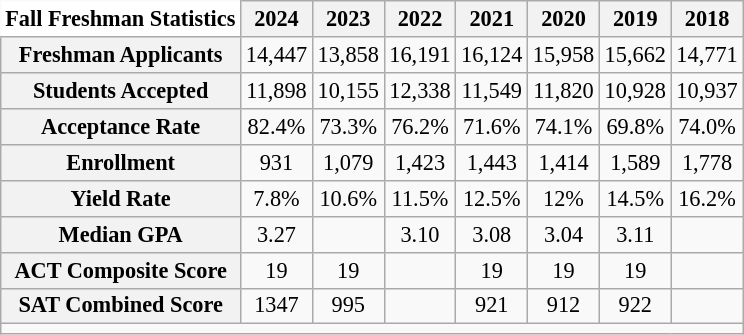<table role="presentation" class="wikitable floatright" style="font-size: 0.93em; text-align: center">
<tr>
<td class="nowrap" style="background-color: #fff; border-left: hidden; border-top: hidden; font-size: big; font-weight: bold;">Fall Freshman Statistics</td>
<th>2024</th>
<th>2023</th>
<th>2022</th>
<th>2021</th>
<th>2020</th>
<th>2019</th>
<th>2018</th>
</tr>
<tr>
<th>Freshman Applicants</th>
<td>14,447</td>
<td>13,858</td>
<td>16,191</td>
<td>16,124</td>
<td>15,958</td>
<td>15,662</td>
<td>14,771</td>
</tr>
<tr>
<th>Students Accepted</th>
<td>11,898</td>
<td>10,155</td>
<td>12,338</td>
<td>11,549</td>
<td>11,820</td>
<td>10,928</td>
<td>10,937</td>
</tr>
<tr>
<th>Acceptance Rate</th>
<td>82.4%</td>
<td>73.3%</td>
<td>76.2%</td>
<td>71.6%</td>
<td>74.1%</td>
<td>69.8%</td>
<td>74.0%</td>
</tr>
<tr>
<th>Enrollment</th>
<td>931</td>
<td>1,079</td>
<td>1,423</td>
<td>1,443</td>
<td>1,414</td>
<td>1,589</td>
<td>1,778</td>
</tr>
<tr>
<th>Yield Rate</th>
<td>7.8%</td>
<td>10.6%</td>
<td>11.5%</td>
<td>12.5%</td>
<td>12%</td>
<td>14.5%</td>
<td>16.2%</td>
</tr>
<tr>
<th>Median GPA</th>
<td>3.27</td>
<td></td>
<td>3.10</td>
<td>3.08</td>
<td>3.04</td>
<td>3.11</td>
<td></td>
</tr>
<tr>
<th>ACT Composite Score</th>
<td>19</td>
<td>19</td>
<td></td>
<td>19</td>
<td>19</td>
<td>19</td>
<td></td>
</tr>
<tr>
<th>SAT Combined Score</th>
<td>1347</td>
<td>995</td>
<td></td>
<td>921</td>
<td>912</td>
<td>922</td>
<td></td>
</tr>
<tr>
<td colspan="8"></td>
</tr>
</table>
